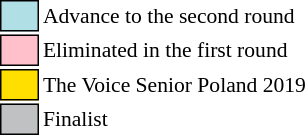<table class="toccolours" style="font-size: 90%; white-space: nowrap;">
<tr>
<td style="background:#b0e0e6; border:1px solid black;">      </td>
<td>Advance to the second round</td>
</tr>
<tr>
<td style="background:pink; border:1px solid black;">      </td>
<td>Eliminated in the first round</td>
</tr>
<tr>
<td style="background:#FFDF00; border:1px solid black;">      </td>
<td>The Voice Senior Poland 2019</td>
</tr>
<tr>
<td style="background:#BFC1C2; border:1px solid black;">      </td>
<td>Finalist</td>
</tr>
<tr>
</tr>
<tr>
</tr>
</table>
